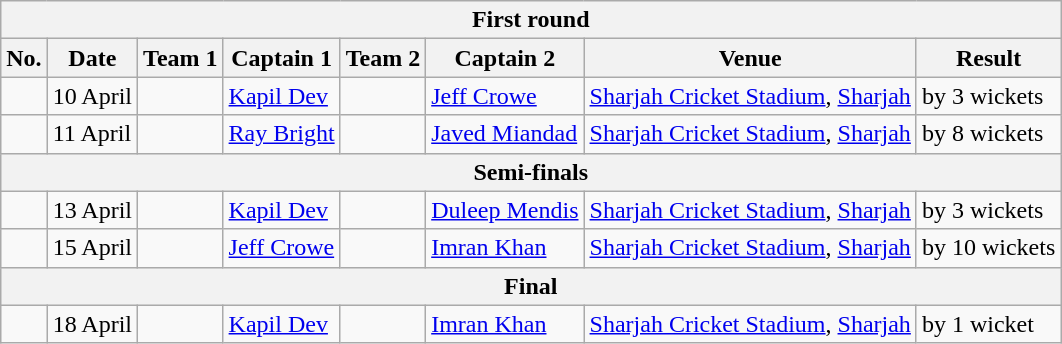<table class="wikitable">
<tr>
<th colspan="9">First round</th>
</tr>
<tr>
<th>No.</th>
<th>Date</th>
<th>Team 1</th>
<th>Captain 1</th>
<th>Team 2</th>
<th>Captain 2</th>
<th>Venue</th>
<th>Result</th>
</tr>
<tr>
<td></td>
<td>10 April</td>
<td></td>
<td><a href='#'>Kapil Dev</a></td>
<td></td>
<td><a href='#'>Jeff Crowe</a></td>
<td><a href='#'>Sharjah Cricket Stadium</a>, <a href='#'>Sharjah</a></td>
<td> by 3 wickets</td>
</tr>
<tr>
<td></td>
<td>11 April</td>
<td></td>
<td><a href='#'>Ray Bright</a></td>
<td></td>
<td><a href='#'>Javed Miandad</a></td>
<td><a href='#'>Sharjah Cricket Stadium</a>, <a href='#'>Sharjah</a></td>
<td> by 8 wickets</td>
</tr>
<tr>
<th colspan="9">Semi-finals</th>
</tr>
<tr>
<td></td>
<td>13 April</td>
<td></td>
<td><a href='#'>Kapil Dev</a></td>
<td></td>
<td><a href='#'>Duleep Mendis</a></td>
<td><a href='#'>Sharjah Cricket Stadium</a>, <a href='#'>Sharjah</a></td>
<td> by 3 wickets</td>
</tr>
<tr>
<td></td>
<td>15 April</td>
<td></td>
<td><a href='#'>Jeff Crowe</a></td>
<td></td>
<td><a href='#'>Imran Khan</a></td>
<td><a href='#'>Sharjah Cricket Stadium</a>, <a href='#'>Sharjah</a></td>
<td> by 10 wickets</td>
</tr>
<tr>
<th colspan="9">Final</th>
</tr>
<tr>
<td></td>
<td>18 April</td>
<td></td>
<td><a href='#'>Kapil Dev</a></td>
<td></td>
<td><a href='#'>Imran Khan</a></td>
<td><a href='#'>Sharjah Cricket Stadium</a>, <a href='#'>Sharjah</a></td>
<td> by 1 wicket</td>
</tr>
</table>
